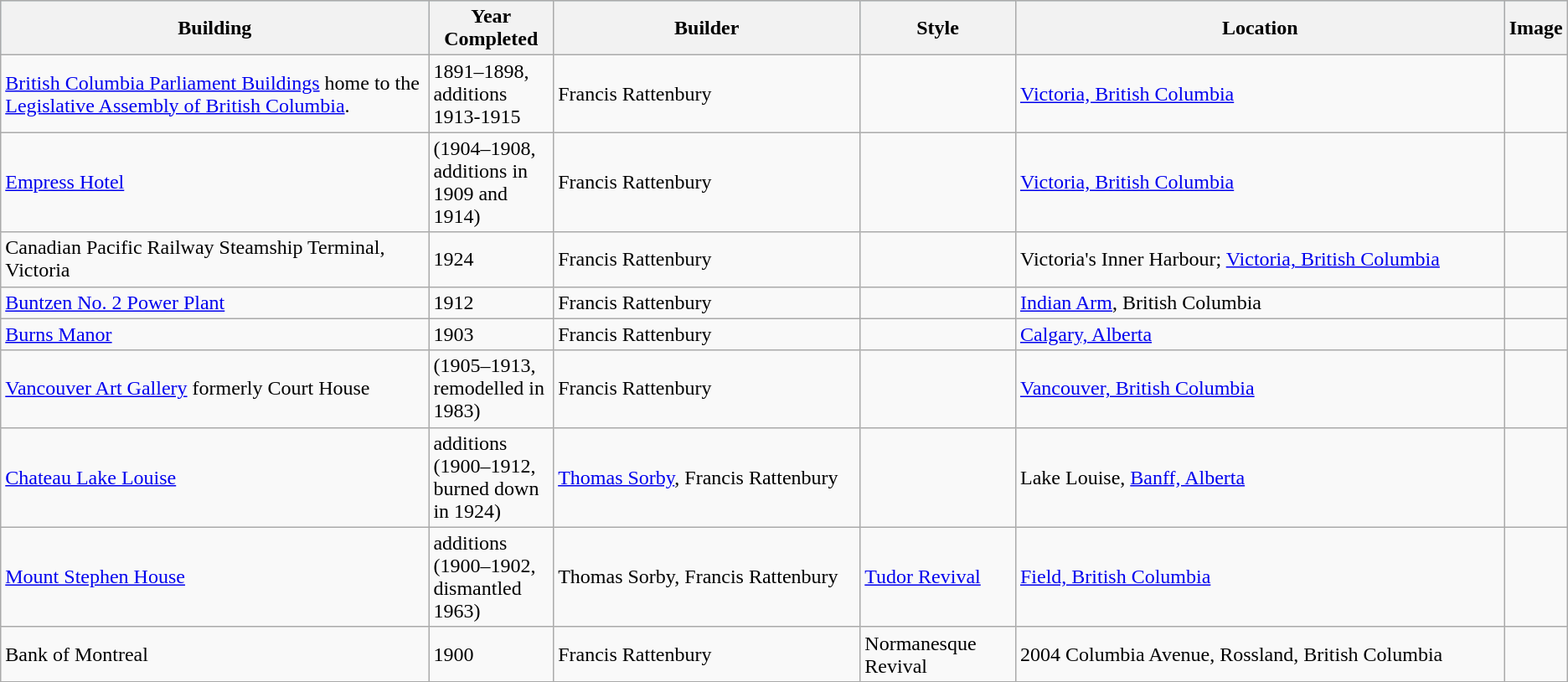<table class="wikitable">
<tr style="background:lightblue;">
<th width=28%>Building</th>
<th width=8%>Year Completed</th>
<th width=20%>Builder</th>
<th width=10%>Style</th>
<th width=32%>Location</th>
<th width=7%>Image</th>
</tr>
<tr>
<td><a href='#'>British Columbia Parliament Buildings</a> home to the <a href='#'>Legislative Assembly of British Columbia</a>.</td>
<td>1891–1898, additions 1913-1915</td>
<td>Francis Rattenbury</td>
<td></td>
<td><a href='#'>Victoria, British Columbia</a></td>
<td></td>
</tr>
<tr>
<td><a href='#'>Empress Hotel</a></td>
<td>(1904–1908, additions in 1909 and 1914)</td>
<td>Francis Rattenbury</td>
<td></td>
<td><a href='#'>Victoria, British Columbia</a></td>
<td></td>
</tr>
<tr>
<td>Canadian Pacific Railway Steamship Terminal, Victoria</td>
<td>1924</td>
<td>Francis Rattenbury</td>
<td></td>
<td>Victoria's Inner Harbour; <a href='#'>Victoria, British Columbia</a></td>
<td></td>
</tr>
<tr>
<td><a href='#'>Buntzen No. 2 Power Plant</a></td>
<td>1912</td>
<td>Francis Rattenbury</td>
<td></td>
<td><a href='#'>Indian Arm</a>, British Columbia</td>
<td></td>
</tr>
<tr>
<td><a href='#'>Burns Manor</a></td>
<td>1903</td>
<td>Francis Rattenbury</td>
<td></td>
<td><a href='#'>Calgary, Alberta</a></td>
<td></td>
</tr>
<tr>
<td><a href='#'>Vancouver Art Gallery</a> formerly Court House</td>
<td>(1905–1913, remodelled in 1983)</td>
<td>Francis Rattenbury</td>
<td></td>
<td><a href='#'>Vancouver, British Columbia</a></td>
<td></td>
</tr>
<tr>
<td><a href='#'>Chateau Lake Louise</a></td>
<td>additions (1900–1912, burned down in 1924)</td>
<td><a href='#'>Thomas Sorby</a>, Francis Rattenbury</td>
<td></td>
<td>Lake Louise, <a href='#'>Banff, Alberta</a></td>
<td></td>
</tr>
<tr>
<td><a href='#'>Mount Stephen House</a></td>
<td>additions (1900–1902, dismantled 1963)</td>
<td>Thomas Sorby, Francis Rattenbury</td>
<td><a href='#'>Tudor Revival</a></td>
<td><a href='#'>Field, British Columbia</a></td>
<td></td>
</tr>
<tr>
<td>Bank of Montreal</td>
<td>1900</td>
<td>Francis Rattenbury</td>
<td>Normanesque Revival</td>
<td>2004 Columbia Avenue, Rossland, British Columbia</td>
<td></td>
</tr>
<tr>
</tr>
</table>
